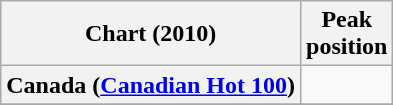<table class="wikitable sortable plainrowheaders">
<tr>
<th>Chart (2010)</th>
<th>Peak<br>position</th>
</tr>
<tr>
<th scope="row">Canada (<a href='#'>Canadian Hot 100</a>)</th>
<td></td>
</tr>
<tr>
</tr>
</table>
